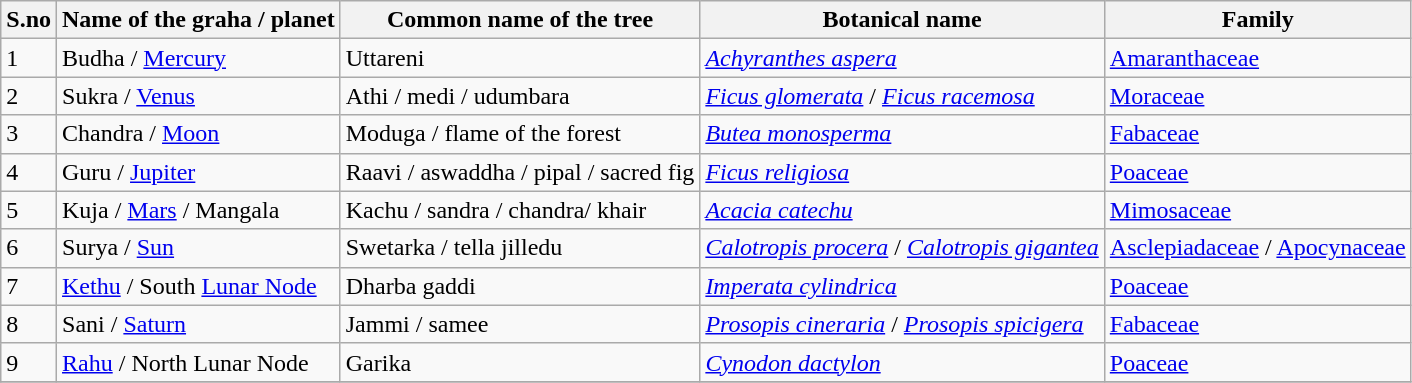<table class="wikitable sortable">
<tr>
<th>S.no</th>
<th>Name of the graha / planet</th>
<th>Common name of the tree</th>
<th>Botanical name</th>
<th>Family</th>
</tr>
<tr>
<td>1</td>
<td>Budha / <a href='#'>Mercury</a></td>
<td>Uttareni</td>
<td><em><a href='#'>Achyranthes aspera</a></em></td>
<td><a href='#'>Amaranthaceae</a></td>
</tr>
<tr>
<td>2</td>
<td>Sukra / <a href='#'>Venus</a></td>
<td>Athi / medi / udumbara</td>
<td><em><a href='#'>Ficus glomerata</a></em> / <em><a href='#'>Ficus racemosa</a></em></td>
<td><a href='#'>Moraceae</a></td>
</tr>
<tr>
<td>3</td>
<td>Chandra / <a href='#'>Moon</a></td>
<td>Moduga / flame of the forest</td>
<td><em><a href='#'>Butea monosperma</a></em></td>
<td><a href='#'>Fabaceae</a></td>
</tr>
<tr>
<td>4</td>
<td>Guru / <a href='#'>Jupiter</a></td>
<td>Raavi / aswaddha / pipal / sacred fig</td>
<td><em><a href='#'>Ficus religiosa</a></em></td>
<td><a href='#'>Poaceae</a></td>
</tr>
<tr>
<td>5</td>
<td>Kuja / <a href='#'>Mars</a> / Mangala</td>
<td>Kachu / sandra / chandra/ khair</td>
<td><em><a href='#'>Acacia catechu</a></em></td>
<td><a href='#'>Mimosaceae</a></td>
</tr>
<tr>
<td>6</td>
<td>Surya / <a href='#'>Sun</a></td>
<td>Swetarka / tella jilledu</td>
<td><em><a href='#'>Calotropis procera</a></em> / <em><a href='#'>Calotropis gigantea</a></em></td>
<td><a href='#'>Asclepiadaceae</a> / <a href='#'>Apocynaceae</a></td>
</tr>
<tr>
<td>7</td>
<td><a href='#'>Kethu</a> / South <a href='#'>Lunar Node</a></td>
<td>Dharba gaddi</td>
<td><em><a href='#'>Imperata cylindrica</a></em></td>
<td><a href='#'>Poaceae</a></td>
</tr>
<tr>
<td>8</td>
<td>Sani / <a href='#'>Saturn</a></td>
<td>Jammi / samee</td>
<td><em><a href='#'>Prosopis cineraria</a></em> / <em><a href='#'>Prosopis spicigera</a></em></td>
<td><a href='#'>Fabaceae</a></td>
</tr>
<tr>
<td>9</td>
<td><a href='#'>Rahu</a> / North Lunar Node</td>
<td>Garika</td>
<td><em><a href='#'>Cynodon dactylon</a></em></td>
<td><a href='#'>Poaceae</a></td>
</tr>
<tr>
</tr>
</table>
